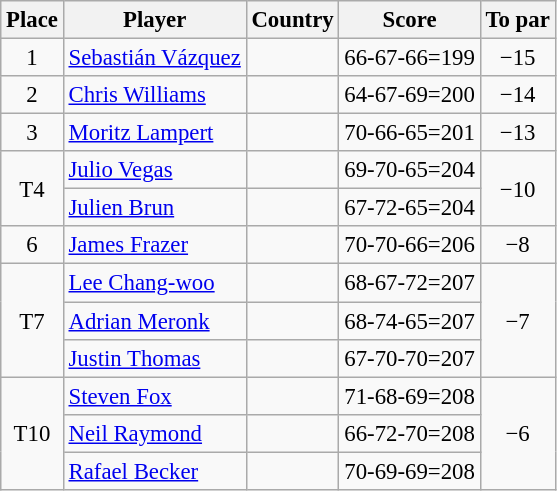<table class="wikitable" style="font-size:95%;">
<tr>
<th>Place</th>
<th>Player</th>
<th>Country</th>
<th>Score</th>
<th>To par</th>
</tr>
<tr>
<td align=center>1</td>
<td><a href='#'>Sebastián Vázquez</a></td>
<td></td>
<td>66-67-66=199</td>
<td align=center>−15</td>
</tr>
<tr>
<td align=center>2</td>
<td><a href='#'>Chris Williams</a></td>
<td></td>
<td>64-67-69=200</td>
<td align=center>−14</td>
</tr>
<tr>
<td align=center>3</td>
<td><a href='#'>Moritz Lampert</a></td>
<td></td>
<td>70-66-65=201</td>
<td align=center>−13</td>
</tr>
<tr>
<td align=center rowspan=2>T4</td>
<td><a href='#'>Julio Vegas</a></td>
<td></td>
<td>69-70-65=204</td>
<td align=center rowspan=2>−10</td>
</tr>
<tr>
<td><a href='#'>Julien Brun</a></td>
<td></td>
<td>67-72-65=204</td>
</tr>
<tr>
<td align=center>6</td>
<td><a href='#'>James Frazer</a></td>
<td></td>
<td>70-70-66=206</td>
<td align=center>−8</td>
</tr>
<tr>
<td align=center rowspan=3>T7</td>
<td><a href='#'>Lee Chang-woo</a></td>
<td></td>
<td>68-67-72=207</td>
<td align=center rowspan=3>−7</td>
</tr>
<tr>
<td><a href='#'>Adrian Meronk</a></td>
<td></td>
<td>68-74-65=207</td>
</tr>
<tr>
<td><a href='#'>Justin Thomas</a></td>
<td></td>
<td>67-70-70=207</td>
</tr>
<tr>
<td align=center rowspan=3>T10</td>
<td><a href='#'>Steven Fox</a></td>
<td></td>
<td>71-68-69=208</td>
<td align=center rowspan=3>−6</td>
</tr>
<tr>
<td><a href='#'>Neil Raymond</a></td>
<td></td>
<td>66-72-70=208</td>
</tr>
<tr>
<td><a href='#'>Rafael Becker</a></td>
<td></td>
<td>70-69-69=208</td>
</tr>
</table>
